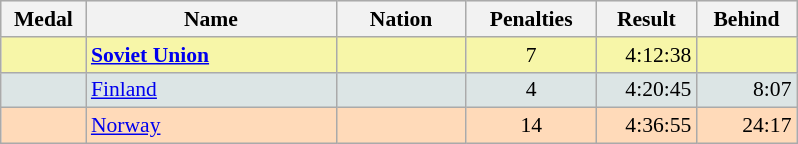<table class=wikitable style="border:1px solid #AAAAAA;font-size:90%">
<tr bgcolor="#E4E4E4">
<th style="border-bottom:1px solid #AAAAAA" width=50>Medal</th>
<th style="border-bottom:1px solid #AAAAAA" width=160>Name</th>
<th style="border-bottom:1px solid #AAAAAA" width=80>Nation</th>
<th style="border-bottom:1px solid #AAAAAA" width=80>Penalties</th>
<th style="border-bottom:1px solid #AAAAAA" width=60>Result</th>
<th style="border-bottom:1px solid #AAAAAA" width=60>Behind</th>
</tr>
<tr bgcolor="#F7F6A8">
<td align="center"></td>
<td><strong><a href='#'>Soviet Union</a></strong></td>
<td align="center"></td>
<td align="center">7</td>
<td align="right">4:12:38</td>
<td align="right"></td>
</tr>
<tr bgcolor="#DCE5E5">
<td align="center"></td>
<td><a href='#'>Finland</a></td>
<td align="center"></td>
<td align="center">4</td>
<td align="right">4:20:45</td>
<td align="right">8:07</td>
</tr>
<tr bgcolor="#FFDAB9">
<td align="center"></td>
<td><a href='#'>Norway</a></td>
<td align="center"></td>
<td align="center">14</td>
<td align="right">4:36:55</td>
<td align="right">24:17</td>
</tr>
</table>
